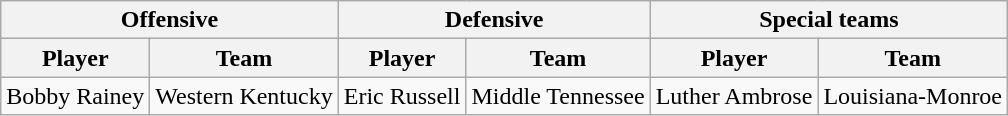<table class="wikitable">
<tr>
<th colspan="2">Offensive</th>
<th colspan="2">Defensive</th>
<th colspan="2">Special teams</th>
</tr>
<tr>
<th>Player</th>
<th>Team</th>
<th>Player</th>
<th>Team</th>
<th>Player</th>
<th>Team</th>
</tr>
<tr>
<td>Bobby Rainey</td>
<td>Western Kentucky</td>
<td>Eric Russell</td>
<td>Middle Tennessee</td>
<td>Luther Ambrose</td>
<td>Louisiana-Monroe</td>
</tr>
</table>
